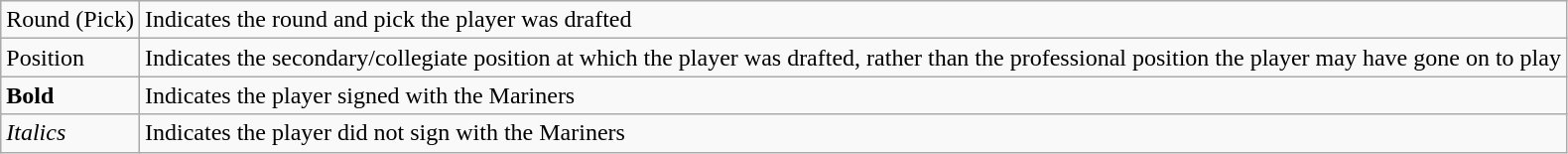<table class="wikitable" border="1">
<tr>
<td>Round (Pick)</td>
<td>Indicates the round and pick the player was drafted</td>
</tr>
<tr>
<td>Position</td>
<td>Indicates the secondary/collegiate position at which the player was drafted, rather than the professional position the player may have gone on to play</td>
</tr>
<tr>
<td><strong>Bold</strong></td>
<td>Indicates the player signed with the Mariners</td>
</tr>
<tr>
<td><em>Italics</em></td>
<td>Indicates the player did not sign with the Mariners</td>
</tr>
</table>
